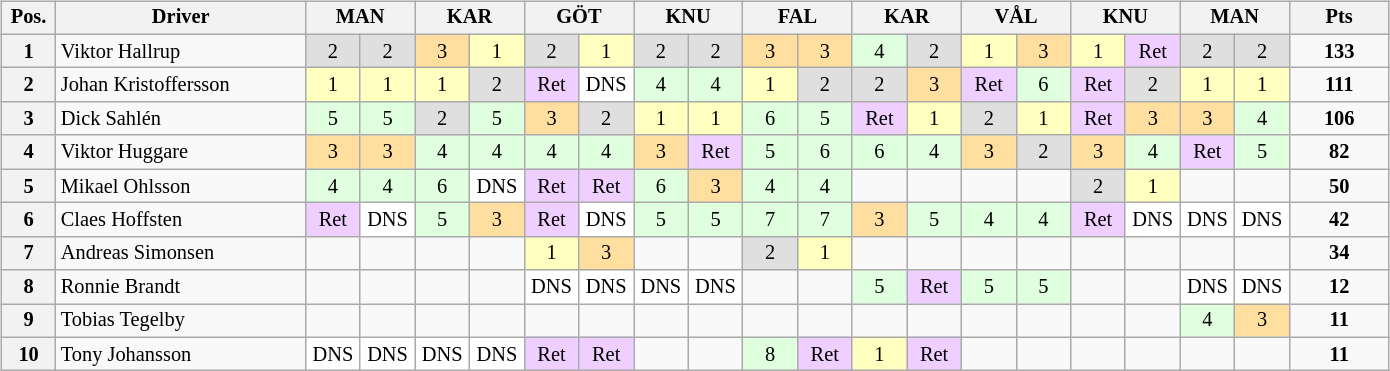<table>
<tr>
<td><br><table class="wikitable" style="font-size: 85%; text-align:center">
<tr valign="top">
<th width="30" valign="middle">Pos.</th>
<th width="160" valign="middle">Driver</th>
<th width="60" colspan="2">MAN<br></th>
<th width="60" colspan="2">KAR<br></th>
<th width="60" colspan="2">GÖT<br></th>
<th width="60" colspan="2">KNU<br></th>
<th width="60" colspan="2">FAL<br></th>
<th width="60" colspan="2">KAR<br></th>
<th width="60" colspan="2">VÅL<br></th>
<th width="60" colspan="2">KNU<br></th>
<th width="60" colspan="2">MAN<br></th>
<th width="60" valign="middle">Pts</th>
</tr>
<tr>
<th>1</th>
<td align="left"> Viktor Hallrup</td>
<td width="30" style="background:#dfdfdf;">2</td>
<td width="30" style="background:#dfdfdf;">2</td>
<td width="30" style="background:#ffdf9f;">3</td>
<td width="30" style="background:#ffffbf;">1</td>
<td width="30" style="background:#dfdfdf;">2</td>
<td width="30" style="background:#ffffbf;">1</td>
<td width="30" style="background:#dfdfdf;">2</td>
<td width="30" style="background:#dfdfdf;">2</td>
<td width="30" style="background:#ffdf9f;">3</td>
<td width="30" style="background:#ffdf9f;">3</td>
<td width="30" style="background:#dfffdf;">4</td>
<td width="30" style="background:#dfdfdf;">2</td>
<td width="30" style="background:#ffffbf;">1</td>
<td width="30" style="background:#ffdf9f;">3</td>
<td width="30" style="background:#ffffbf;">1</td>
<td width="30" style="background:#efcfff;">Ret</td>
<td width="30" style="background:#dfdfdf;">2</td>
<td width="30" style="background:#dfdfdf;">2</td>
<td><strong>133</strong></td>
</tr>
<tr>
<th>2</th>
<td align="left"> Johan Kristoffersson</td>
<td style="background:#ffffbf;">1</td>
<td style="background:#ffffbf;">1</td>
<td style="background:#ffffbf;">1</td>
<td style="background:#dfdfdf;">2</td>
<td style="background:#efcfff;">Ret</td>
<td style="background:#ffffff;">DNS</td>
<td style="background:#dfffdf;">4</td>
<td style="background:#dfffdf;">4</td>
<td style="background:#ffffbf;">1</td>
<td style="background:#dfdfdf;">2</td>
<td style="background:#dfdfdf;">2</td>
<td style="background:#ffdf9f;">3</td>
<td style="background:#efcfff;">Ret</td>
<td style="background:#dfffdf;">6</td>
<td style="background:#efcfff;">Ret</td>
<td style="background:#dfdfdf;">2</td>
<td style="background:#ffffbf;">1</td>
<td style="background:#ffffbf;">1</td>
<td><strong>111</strong></td>
</tr>
<tr>
<th>3</th>
<td align="left"> Dick Sahlén</td>
<td style="background:#dfffdf;">5</td>
<td style="background:#dfffdf;">5</td>
<td style="background:#dfdfdf;">2</td>
<td style="background:#dfffdf;">5</td>
<td style="background:#ffdf9f;">3</td>
<td style="background:#dfdfdf;">2</td>
<td style="background:#ffffbf;">1</td>
<td style="background:#ffffbf;">1</td>
<td style="background:#dfffdf;">6</td>
<td style="background:#dfffdf;">5</td>
<td style="background:#efcfff;">Ret</td>
<td style="background:#ffffbf;">1</td>
<td style="background:#dfdfdf;">2</td>
<td style="background:#ffffbf;">1</td>
<td style="background:#efcfff;">Ret</td>
<td style="background:#ffdf9f;">3</td>
<td style="background:#ffdf9f;">3</td>
<td style="background:#dfffdf;">4</td>
<td><strong>106</strong></td>
</tr>
<tr>
<th>4</th>
<td align="left"> Viktor Huggare</td>
<td style="background:#ffdf9f;">3</td>
<td style="background:#ffdf9f;">3</td>
<td style="background:#dfffdf;">4</td>
<td style="background:#dfffdf;">4</td>
<td style="background:#dfffdf;">4</td>
<td style="background:#dfffdf;">4</td>
<td style="background:#ffdf9f;">3</td>
<td style="background:#efcfff;">Ret</td>
<td style="background:#dfffdf;">5</td>
<td style="background:#dfffdf;">6</td>
<td style="background:#dfffdf;">6</td>
<td style="background:#dfffdf;">4</td>
<td style="background:#ffdf9f;">3</td>
<td style="background:#dfdfdf;">2</td>
<td style="background:#ffdf9f;">3</td>
<td style="background:#dfffdf;">4</td>
<td style="background:#efcfff;">Ret</td>
<td style="background:#dfffdf;">5</td>
<td><strong>82</strong></td>
</tr>
<tr>
<th>5</th>
<td align="left"> Mikael Ohlsson</td>
<td style="background:#dfffdf;">4</td>
<td style="background:#dfffdf;">4</td>
<td style="background:#dfffdf;">6</td>
<td style="background:#ffffff;">DNS</td>
<td style="background:#efcfff;">Ret</td>
<td style="background:#efcfff;">Ret</td>
<td style="background:#dfffdf;">6</td>
<td style="background:#ffdf9f;">3</td>
<td style="background:#dfffdf;">4</td>
<td style="background:#dfffdf;">4</td>
<td></td>
<td></td>
<td></td>
<td></td>
<td style="background:#dfdfdf;">2</td>
<td style="background:#ffffbf;">1</td>
<td></td>
<td></td>
<td><strong>50</strong></td>
</tr>
<tr>
<th>6</th>
<td align="left"> Claes Hoffsten</td>
<td style="background:#efcfff;">Ret</td>
<td style="background:#ffffff;">DNS</td>
<td style="background:#dfffdf;">5</td>
<td style="background:#ffdf9f;">3</td>
<td style="background:#efcfff;">Ret</td>
<td style="background:#ffffff;">DNS</td>
<td style="background:#dfffdf;">5</td>
<td style="background:#dfffdf;">5</td>
<td style="background:#dfffdf;">7</td>
<td style="background:#dfffdf;">7</td>
<td style="background:#ffdf9f;">3</td>
<td style="background:#dfffdf;">5</td>
<td style="background:#dfffdf;">4</td>
<td style="background:#dfffdf;">4</td>
<td style="background:#efcfff;">Ret</td>
<td style="background:#ffffff;">DNS</td>
<td style="background:#ffffff;">DNS</td>
<td style="background:#ffffff;">DNS</td>
<td><strong>42</strong></td>
</tr>
<tr>
<th>7</th>
<td align="left"> Andreas Simonsen</td>
<td></td>
<td></td>
<td></td>
<td></td>
<td style="background:#ffffbf;">1</td>
<td style="background:#ffdf9f;">3</td>
<td></td>
<td></td>
<td style="background:#dfdfdf;">2</td>
<td style="background:#ffffbf;">1</td>
<td></td>
<td></td>
<td></td>
<td></td>
<td></td>
<td></td>
<td></td>
<td></td>
<td><strong>34</strong></td>
</tr>
<tr>
<th>8</th>
<td align="left"> Ronnie Brandt</td>
<td></td>
<td></td>
<td></td>
<td></td>
<td style="background:#ffffff;">DNS</td>
<td style="background:#ffffff;">DNS</td>
<td style="background:#ffffff;">DNS</td>
<td style="background:#ffffff;">DNS</td>
<td></td>
<td></td>
<td style="background:#dfffdf;">5</td>
<td style="background:#efcfff;">Ret</td>
<td style="background:#dfffdf;">5</td>
<td style="background:#dfffdf;">5</td>
<td></td>
<td></td>
<td style="background:#ffffff;">DNS</td>
<td style="background:#ffffff;">DNS</td>
<td><strong>12</strong></td>
</tr>
<tr>
<th>9</th>
<td align="left"> Tobias Tegelby</td>
<td></td>
<td></td>
<td></td>
<td></td>
<td></td>
<td></td>
<td></td>
<td></td>
<td></td>
<td></td>
<td></td>
<td></td>
<td></td>
<td></td>
<td></td>
<td></td>
<td style="background:#dfffdf;">4</td>
<td style="background:#ffdf9f;">3</td>
<td><strong>11</strong></td>
</tr>
<tr>
<th>10</th>
<td align="left"> Tony Johansson</td>
<td style="background:#ffffff;">DNS</td>
<td style="background:#ffffff;">DNS</td>
<td style="background:#ffffff;">DNS</td>
<td style="background:#ffffff;">DNS</td>
<td style="background:#efcfff;">Ret</td>
<td style="background:#efcfff;">Ret</td>
<td></td>
<td></td>
<td style="background:#dfffdf;">8</td>
<td style="background:#efcfff;">Ret</td>
<td style="background:#ffffbf;">1</td>
<td style="background:#efcfff;">Ret</td>
<td></td>
<td></td>
<td></td>
<td></td>
<td></td>
<td></td>
<td><strong>11</strong></td>
</tr>
</table>
</td>
<td valign="top"><br></td>
</tr>
</table>
